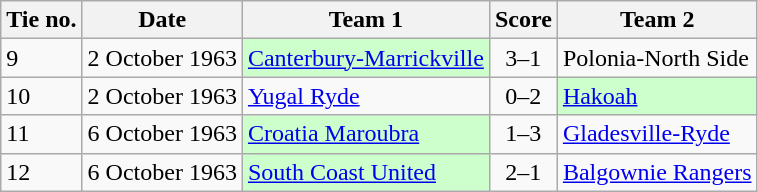<table class="wikitable">
<tr>
<th>Tie no.</th>
<th>Date</th>
<th>Team 1 </th>
<th>Score</th>
<th>Team 2 </th>
</tr>
<tr>
<td>9</td>
<td>2 October 1963</td>
<td bgcolor=#CFC><a href='#'>Canterbury-Marrickville</a> </td>
<td align=center>3–1</td>
<td>Polonia-North Side </td>
</tr>
<tr>
<td>10</td>
<td>2 October 1963</td>
<td><a href='#'>Yugal Ryde</a> </td>
<td align=center>0–2</td>
<td bgcolor=#CFC><a href='#'>Hakoah</a> </td>
</tr>
<tr>
<td>11</td>
<td>6 October 1963</td>
<td bgcolor=#CFC><a href='#'>Croatia Maroubra</a> </td>
<td align=center>1–3</td>
<td><a href='#'>Gladesville-Ryde</a> </td>
</tr>
<tr>
<td>12</td>
<td>6 October 1963</td>
<td bgcolor=#CFC><a href='#'>South Coast United</a> </td>
<td align=center>2–1</td>
<td><a href='#'>Balgownie Rangers</a> </td>
</tr>
</table>
